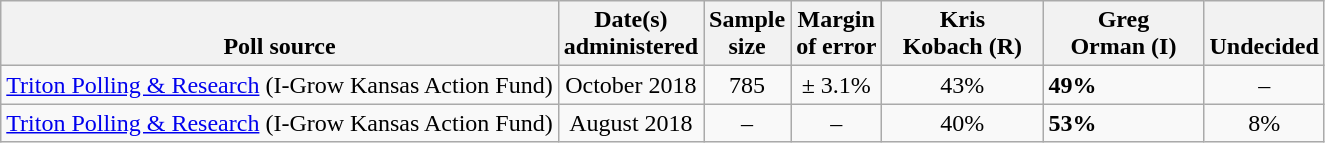<table class="wikitable">
<tr valign=bottom>
<th>Poll source</th>
<th>Date(s)<br>administered</th>
<th>Sample<br>size</th>
<th>Margin<br>of error</th>
<th style="width:100px;">Kris<br>Kobach (R)</th>
<th style="width:100px;">Greg<br>Orman (I)</th>
<th>Undecided</th>
</tr>
<tr>
<td><a href='#'>Triton Polling & Research</a> (I-Grow Kansas Action Fund)</td>
<td align=center>October 2018</td>
<td align=center>785</td>
<td align=center>± 3.1%</td>
<td align=center>43%</td>
<td><strong>49%</strong></td>
<td align=center>–</td>
</tr>
<tr>
<td><a href='#'>Triton Polling & Research</a> (I-Grow Kansas Action Fund)</td>
<td align=center>August 2018</td>
<td align=center>–</td>
<td align=center>–</td>
<td align=center>40%</td>
<td><strong>53%</strong></td>
<td align=center>8%</td>
</tr>
</table>
